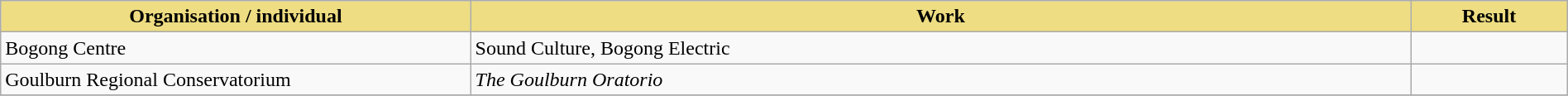<table class="wikitable" width=100%>
<tr>
<th style="width:30%;background:#EEDD82;">Organisation / individual</th>
<th style="width:60%;background:#EEDD82;">Work</th>
<th style="width:10%;background:#EEDD82;">Result<br></th>
</tr>
<tr>
<td>Bogong Centre</td>
<td>Sound Culture, Bogong Electric</td>
<td></td>
</tr>
<tr>
<td>Goulburn Regional Conservatorium</td>
<td><em>The Goulburn Oratorio</em></td>
<td></td>
</tr>
<tr>
</tr>
</table>
